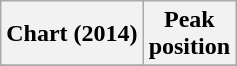<table class="wikitable sortable plainrowheaders" style="text-align:center">
<tr>
<th scope="col">Chart (2014)</th>
<th scope="col">Peak<br>position</th>
</tr>
<tr>
</tr>
</table>
